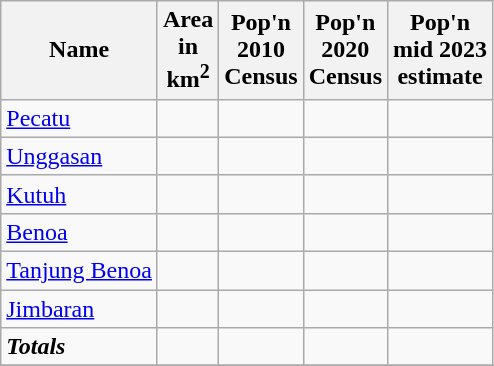<table class="wikitable sortable" style="margin-bottom: 0;">
<tr>
<th>Name</th>
<th>Area <br> in <br> km<sup>2</sup></th>
<th>Pop'n <br> 2010 <br> Census</th>
<th>Pop'n <br> 2020 <br> Census</th>
<th>Pop'n <br>mid 2023<br>estimate</th>
</tr>
<tr>
<td><a href='#'>Pecatu</a></td>
<td align="right"></td>
<td align="right"></td>
<td align="right"></td>
<td align="right"></td>
</tr>
<tr>
<td><a href='#'>Unggasan</a></td>
<td align="right"></td>
<td align="right"></td>
<td align="right"></td>
<td align="right"></td>
</tr>
<tr>
<td><a href='#'>Kutuh</a></td>
<td align="right"></td>
<td align="right"></td>
<td align="right"></td>
<td align="right"></td>
</tr>
<tr>
<td><a href='#'>Benoa</a></td>
<td align="right"></td>
<td align="right"></td>
<td align="right"></td>
<td align="right"></td>
</tr>
<tr>
<td><a href='#'>Tanjung Benoa</a></td>
<td align="right"></td>
<td align="right"></td>
<td align="right"></td>
<td align="right"></td>
</tr>
<tr>
<td><a href='#'>Jimbaran</a></td>
<td align="right"></td>
<td align="right"></td>
<td align="right"></td>
<td align="right"></td>
</tr>
<tr>
<td><strong><em>Totals</em></strong></td>
<td align="right"><em></em></td>
<td align="right"><em></em></td>
<td align="right"><em></em></td>
<td align="right"><em></em></td>
</tr>
<tr>
</tr>
</table>
